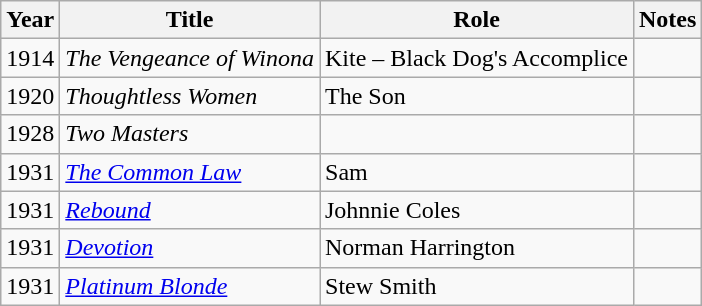<table class="wikitable sortable">
<tr>
<th>Year</th>
<th>Title</th>
<th>Role</th>
<th class="unsortable">Notes</th>
</tr>
<tr>
<td>1914</td>
<td><em>The Vengeance of Winona</em></td>
<td>Kite – Black Dog's Accomplice</td>
<td></td>
</tr>
<tr>
<td>1920</td>
<td><em>Thoughtless Women</em></td>
<td>The Son</td>
<td></td>
</tr>
<tr>
<td>1928</td>
<td><em>Two Masters</em></td>
<td></td>
<td></td>
</tr>
<tr>
<td>1931</td>
<td><em><a href='#'>The Common Law</a></em></td>
<td>Sam</td>
<td></td>
</tr>
<tr>
<td>1931</td>
<td><em><a href='#'>Rebound</a></em></td>
<td>Johnnie Coles</td>
<td></td>
</tr>
<tr>
<td>1931</td>
<td><em><a href='#'>Devotion</a></em></td>
<td>Norman Harrington</td>
<td></td>
</tr>
<tr>
<td>1931</td>
<td><em><a href='#'>Platinum Blonde</a></em></td>
<td>Stew Smith</td>
<td></td>
</tr>
</table>
